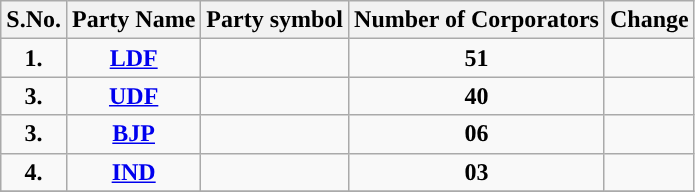<table class="sortable wikitable">
<tr>
<th>S.No.</th>
<th>Party Name</th>
<th>Party symbol</th>
<th>Number of Corporators</th>
<th>Change</th>
</tr>
<tr>
<td ! style="text-align:center; background:"><strong>1.</strong></td>
<td align="center"><a href='#'><strong>LDF</strong></a></td>
<td></td>
<td align="center"><strong>51</strong></td>
<td align="center"></td>
</tr>
<tr>
<td ! style="text-align:center; background:"><strong>3.</strong></td>
<td align="center"><a href='#'><strong>UDF</strong></a></td>
<td></td>
<td align="center"><strong>40</strong></td>
<td align="center"></td>
</tr>
<tr>
<td ! style="text-align:center; background:"><strong>3.</strong></td>
<td align="center"><a href='#'><strong>BJP</strong></a></td>
<td></td>
<td align="center"><strong>06</strong></td>
<td align="center"></td>
</tr>
<tr>
<td ! style="text-align:center; background:"><strong>4.</strong></td>
<td align="center"><a href='#'><strong>IND</strong></a></td>
<td></td>
<td align="center"><strong>03</strong></td>
<td align="center"></td>
</tr>
<tr>
</tr>
</table>
